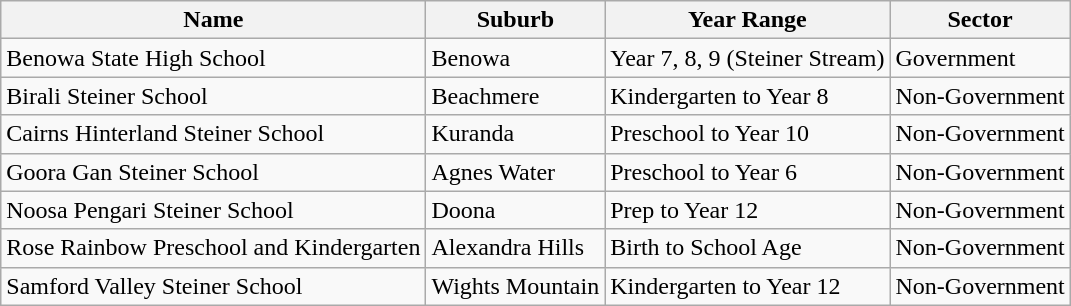<table class="wikitable sortable">
<tr>
<th>Name</th>
<th>Suburb</th>
<th>Year Range</th>
<th>Sector</th>
</tr>
<tr>
<td>Benowa State High School</td>
<td>Benowa</td>
<td>Year 7, 8, 9 (Steiner Stream)</td>
<td>Government</td>
</tr>
<tr>
<td>Birali Steiner School</td>
<td>Beachmere</td>
<td>Kindergarten to Year 8</td>
<td>Non-Government</td>
</tr>
<tr>
<td>Cairns Hinterland Steiner School</td>
<td>Kuranda</td>
<td>Preschool to Year 10</td>
<td>Non-Government</td>
</tr>
<tr>
<td>Goora Gan Steiner School</td>
<td>Agnes Water</td>
<td>Preschool to Year 6</td>
<td>Non-Government</td>
</tr>
<tr>
<td>Noosa Pengari Steiner School</td>
<td>Doona</td>
<td>Prep to Year 12</td>
<td>Non-Government</td>
</tr>
<tr>
<td>Rose Rainbow Preschool and Kindergarten</td>
<td>Alexandra Hills</td>
<td>Birth to School Age</td>
<td>Non-Government</td>
</tr>
<tr>
<td>Samford Valley Steiner School</td>
<td>Wights Mountain</td>
<td>Kindergarten to Year 12</td>
<td>Non-Government</td>
</tr>
</table>
